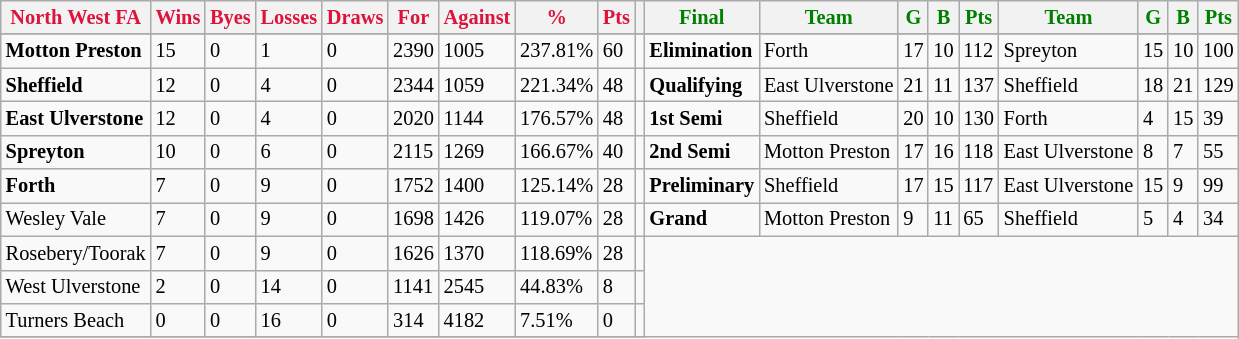<table style="font-size: 85%; text-align: left;" class="wikitable">
<tr>
<th style="color:crimson">North West FA</th>
<th style="color:crimson">Wins</th>
<th style="color:crimson">Byes</th>
<th style="color:crimson">Losses</th>
<th style="color:crimson">Draws</th>
<th style="color:crimson">For</th>
<th style="color:crimson">Against</th>
<th style="color:crimson">%</th>
<th style="color:crimson">Pts</th>
<th></th>
<th style="color:green">Final</th>
<th style="color:green">Team</th>
<th style="color:green">G</th>
<th style="color:green">B</th>
<th style="color:green">Pts</th>
<th style="color:green">Team</th>
<th style="color:green">G</th>
<th style="color:green">B</th>
<th style="color:green">Pts</th>
</tr>
<tr>
</tr>
<tr>
</tr>
<tr>
<td><strong>	Motton Preston	</strong></td>
<td>15</td>
<td>0</td>
<td>1</td>
<td>0</td>
<td>2390</td>
<td>1005</td>
<td>237.81%</td>
<td>60</td>
<td></td>
<td><strong>Elimination</strong></td>
<td>Forth</td>
<td>17</td>
<td>10</td>
<td>112</td>
<td>Spreyton</td>
<td>15</td>
<td>10</td>
<td>100</td>
</tr>
<tr>
<td><strong>	Sheffield	</strong></td>
<td>12</td>
<td>0</td>
<td>4</td>
<td>0</td>
<td>2344</td>
<td>1059</td>
<td>221.34%</td>
<td>48</td>
<td></td>
<td><strong>Qualifying</strong></td>
<td>East Ulverstone</td>
<td>21</td>
<td>11</td>
<td>137</td>
<td>Sheffield</td>
<td>18</td>
<td>21</td>
<td>129</td>
</tr>
<tr>
<td><strong>	East Ulverstone	</strong></td>
<td>12</td>
<td>0</td>
<td>4</td>
<td>0</td>
<td>2020</td>
<td>1144</td>
<td>176.57%</td>
<td>48</td>
<td></td>
<td><strong>1st Semi</strong></td>
<td>Sheffield</td>
<td>20</td>
<td>10</td>
<td>130</td>
<td>Forth</td>
<td>4</td>
<td>15</td>
<td>39</td>
</tr>
<tr>
<td><strong>	Spreyton	</strong></td>
<td>10</td>
<td>0</td>
<td>6</td>
<td>0</td>
<td>2115</td>
<td>1269</td>
<td>166.67%</td>
<td>40</td>
<td></td>
<td><strong>2nd Semi</strong></td>
<td>Motton Preston</td>
<td>17</td>
<td>16</td>
<td>118</td>
<td>East Ulverstone</td>
<td>8</td>
<td>7</td>
<td>55</td>
</tr>
<tr>
<td><strong>	Forth	</strong></td>
<td>7</td>
<td>0</td>
<td>9</td>
<td>0</td>
<td>1752</td>
<td>1400</td>
<td>125.14%</td>
<td>28</td>
<td></td>
<td><strong>Preliminary</strong></td>
<td>Sheffield</td>
<td>17</td>
<td>15</td>
<td>117</td>
<td>East Ulverstone</td>
<td>15</td>
<td>9</td>
<td>99</td>
</tr>
<tr>
<td>Wesley Vale</td>
<td>7</td>
<td>0</td>
<td>9</td>
<td>0</td>
<td>1698</td>
<td>1426</td>
<td>119.07%</td>
<td>28</td>
<td></td>
<td><strong>Grand</strong></td>
<td>Motton Preston</td>
<td>9</td>
<td>11</td>
<td>65</td>
<td>Sheffield</td>
<td>5</td>
<td>4</td>
<td>34</td>
</tr>
<tr>
<td>Rosebery/Toorak</td>
<td>7</td>
<td>0</td>
<td>9</td>
<td>0</td>
<td>1626</td>
<td>1370</td>
<td>118.69%</td>
<td>28</td>
<td></td>
</tr>
<tr>
<td>West Ulverstone</td>
<td>2</td>
<td>0</td>
<td>14</td>
<td>0</td>
<td>1141</td>
<td>2545</td>
<td>44.83%</td>
<td>8</td>
<td></td>
</tr>
<tr>
<td>Turners Beach</td>
<td>0</td>
<td>0</td>
<td>16</td>
<td>0</td>
<td>314</td>
<td>4182</td>
<td>7.51%</td>
<td>0</td>
<td></td>
</tr>
<tr>
</tr>
</table>
